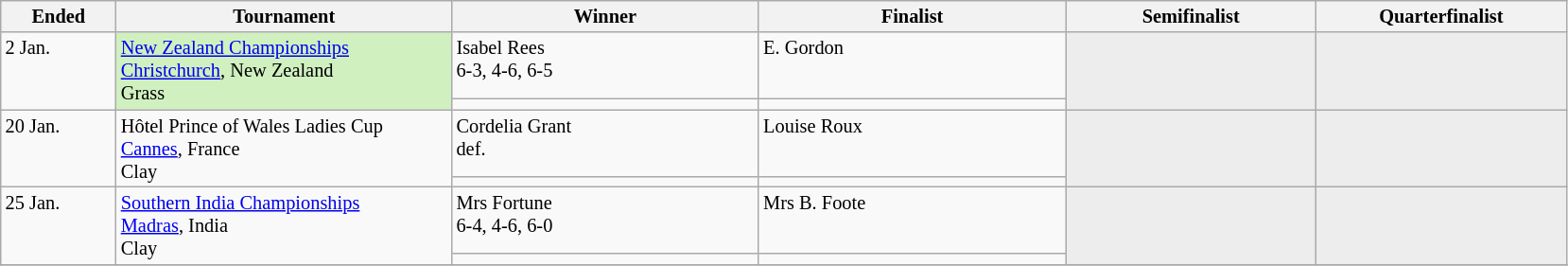<table class="wikitable" style="font-size:85%;">
<tr>
<th width="75">Ended</th>
<th width="230">Tournament</th>
<th width="210">Winner</th>
<th width="210">Finalist</th>
<th width="170">Semifinalist</th>
<th width="170">Quarterfinalist</th>
</tr>
<tr valign=top>
<td rowspan=2>2 Jan.</td>
<td style="background:#d0f0c0"  rowspan=2><a href='#'>New Zealand Championships</a><br><a href='#'>Christchurch</a>, New Zealand<br>Grass</td>
<td> Isabel Rees<br>6-3, 4-6, 6-5</td>
<td>  E. Gordon</td>
<td style="background:#ededed;" rowspan=2></td>
<td style="background:#ededed;" rowspan=2></td>
</tr>
<tr valign=top>
<td></td>
<td></td>
</tr>
<tr valign=top>
<td rowspan=2>20 Jan.</td>
<td rowspan=2>Hôtel Prince of Wales Ladies Cup <br><a href='#'>Cannes</a>, France<br>Clay</td>
<td> Cordelia Grant<br>def.</td>
<td> Louise Roux</td>
<td style="background:#ededed;" rowspan=2></td>
<td style="background:#ededed;" rowspan=2></td>
</tr>
<tr valign=top>
<td></td>
<td></td>
</tr>
<tr valign=top>
<td rowspan=2>25 Jan.</td>
<td rowspan=2><a href='#'>Southern India Championships</a> <br><a href='#'>Madras</a>, India<br>Clay</td>
<td> Mrs Fortune <br>6-4, 4-6, 6-0</td>
<td> Mrs B. Foote</td>
<td style="background:#ededed;" rowspan=2></td>
<td style="background:#ededed;" rowspan=2></td>
</tr>
<tr valign=top>
<td></td>
<td></td>
</tr>
<tr valign=top>
</tr>
</table>
